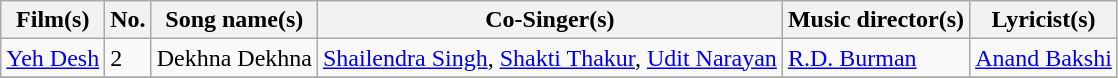<table class="wikitable sortable">
<tr>
<th>Film(s)</th>
<th>No.</th>
<th>Song name(s)</th>
<th>Co-Singer(s)</th>
<th>Music director(s)</th>
<th>Lyricist(s)</th>
</tr>
<tr>
<td><a href='#'>Yeh Desh</a></td>
<td>2</td>
<td>Dekhna Dekhna</td>
<td><a href='#'>Shailendra Singh</a>, <a href='#'>Shakti Thakur</a>, <a href='#'>Udit Narayan</a></td>
<td><a href='#'>R.D. Burman</a></td>
<td><a href='#'>Anand Bakshi</a></td>
</tr>
<tr>
</tr>
</table>
